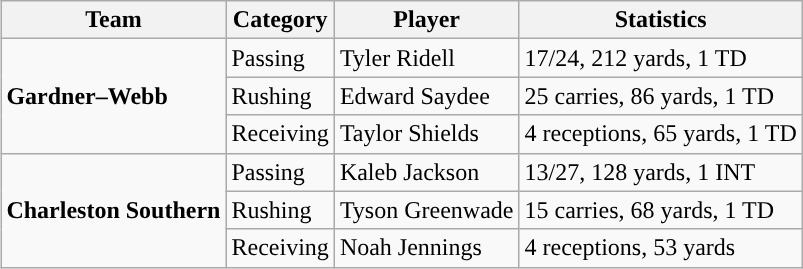<table class="wikitable" style="float: right;">
<tr>
<th>Team</th>
<th>Category</th>
<th>Player</th>
<th>Statistics</th>
</tr>
<tr>
<td rowspan=3><strong>Gardner–Webb</strong></td>
<td>Passing</td>
<td>Tyler Ridell</td>
<td>17/24, 212 yards, 1 TD</td>
</tr>
<tr>
<td>Rushing</td>
<td>Edward Saydee</td>
<td>25 carries, 86 yards, 1 TD</td>
</tr>
<tr>
<td>Receiving</td>
<td>Taylor Shields</td>
<td>4 receptions, 65 yards, 1 TD</td>
</tr>
<tr>
<td rowspan=3><strong>Charleston Southern</strong></td>
<td>Passing</td>
<td>Kaleb Jackson</td>
<td>13/27, 128 yards, 1 INT</td>
</tr>
<tr>
<td>Rushing</td>
<td>Tyson Greenwade</td>
<td>15 carries, 68 yards, 1 TD</td>
</tr>
<tr>
<td>Receiving</td>
<td>Noah Jennings</td>
<td>4 receptions, 53 yards</td>
</tr>
</table>
